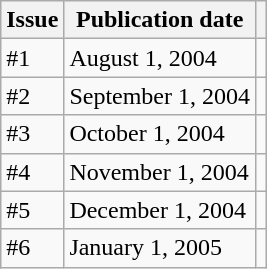<table class="wikitable">
<tr>
<th>Issue</th>
<th>Publication date</th>
<th></th>
</tr>
<tr>
<td>#1</td>
<td>August 1, 2004</td>
<td></td>
</tr>
<tr>
<td>#2</td>
<td>September 1, 2004</td>
<td></td>
</tr>
<tr>
<td>#3</td>
<td>October 1, 2004</td>
<td></td>
</tr>
<tr>
<td>#4</td>
<td>November 1, 2004</td>
<td></td>
</tr>
<tr>
<td>#5</td>
<td>December 1, 2004</td>
<td></td>
</tr>
<tr>
<td>#6</td>
<td>January 1, 2005</td>
<td></td>
</tr>
</table>
